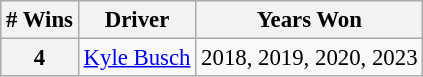<table class="wikitable" style="font-size: 95%;">
<tr>
<th># Wins</th>
<th>Driver</th>
<th>Years Won</th>
</tr>
<tr>
<th>4</th>
<td><a href='#'>Kyle Busch</a></td>
<td>2018, 2019, 2020, 2023</td>
</tr>
</table>
